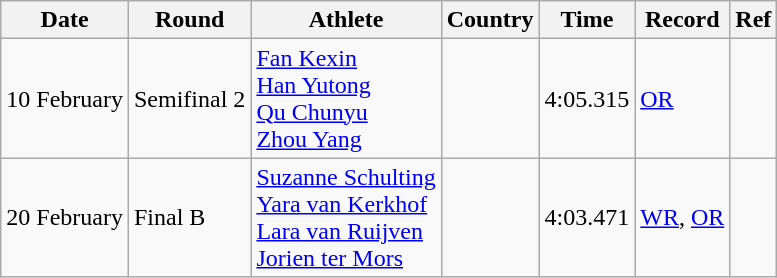<table class="wikitable">
<tr>
<th>Date</th>
<th>Round</th>
<th>Athlete</th>
<th>Country</th>
<th>Time</th>
<th>Record</th>
<th>Ref</th>
</tr>
<tr>
<td>10 February</td>
<td>Semifinal 2</td>
<td><a href='#'>Fan Kexin</a><br><a href='#'>Han Yutong</a><br><a href='#'>Qu Chunyu</a><br><a href='#'>Zhou Yang</a></td>
<td></td>
<td>4:05.315</td>
<td><a href='#'>OR</a></td>
<td></td>
</tr>
<tr>
<td>20 February</td>
<td>Final B</td>
<td><a href='#'>Suzanne Schulting</a><br><a href='#'>Yara van Kerkhof</a><br><a href='#'>Lara van Ruijven</a><br><a href='#'>Jorien ter Mors</a></td>
<td></td>
<td>4:03.471</td>
<td><a href='#'>WR</a>, <a href='#'>OR</a></td>
<td></td>
</tr>
</table>
